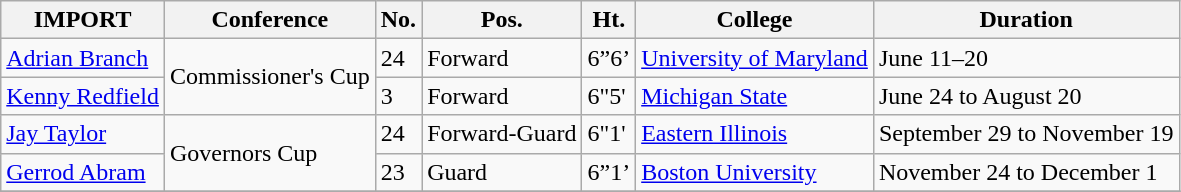<table class="wikitable" border="1">
<tr>
<th>IMPORT</th>
<th>Conference</th>
<th>No.</th>
<th>Pos.</th>
<th>Ht.</th>
<th>College</th>
<th>Duration</th>
</tr>
<tr>
<td><a href='#'>Adrian Branch</a></td>
<td rowspan="2">Commissioner's Cup</td>
<td>24</td>
<td>Forward</td>
<td>6”6’</td>
<td><a href='#'>University of Maryland</a></td>
<td>June 11–20</td>
</tr>
<tr>
<td><a href='#'>Kenny Redfield</a></td>
<td>3</td>
<td>Forward</td>
<td>6"5'</td>
<td><a href='#'>Michigan State</a></td>
<td>June 24 to August 20</td>
</tr>
<tr>
<td><a href='#'>Jay Taylor</a></td>
<td rowspan="2">Governors Cup</td>
<td>24</td>
<td>Forward-Guard</td>
<td>6"1'</td>
<td><a href='#'>Eastern Illinois</a></td>
<td>September 29 to November 19</td>
</tr>
<tr>
<td><a href='#'>Gerrod Abram</a></td>
<td>23</td>
<td>Guard</td>
<td>6”1’</td>
<td><a href='#'>Boston University</a></td>
<td>November 24 to December 1</td>
</tr>
<tr>
</tr>
</table>
